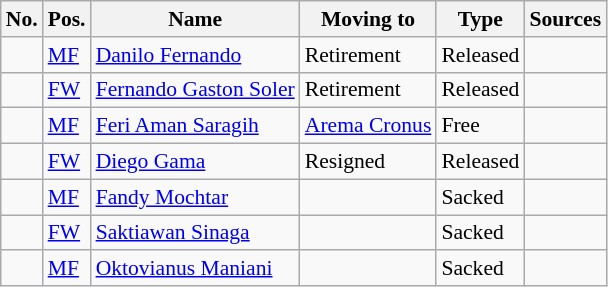<table class="wikitable" Style="font-size:90%">
<tr>
<th>No.</th>
<th>Pos.</th>
<th>Name</th>
<th>Moving to</th>
<th>Type</th>
<th>Sources</th>
</tr>
<tr>
<td></td>
<td><a href='#'>MF</a></td>
<td> <a href='#'>Danilo Fernando</a></td>
<td>Retirement</td>
<td>Released</td>
<td></td>
</tr>
<tr>
<td></td>
<td><a href='#'>FW</a></td>
<td> <a href='#'>Fernando Gaston Soler</a></td>
<td>Retirement</td>
<td>Released</td>
<td></td>
</tr>
<tr>
<td></td>
<td><a href='#'>MF</a></td>
<td> <a href='#'>Feri Aman Saragih</a></td>
<td><a href='#'>Arema Cronus</a></td>
<td>Free</td>
<td></td>
</tr>
<tr>
<td></td>
<td><a href='#'>FW</a></td>
<td> <a href='#'>Diego Gama</a></td>
<td>Resigned</td>
<td>Released</td>
<td></td>
</tr>
<tr>
<td></td>
<td><a href='#'>MF</a></td>
<td> <a href='#'>Fandy Mochtar</a></td>
<td></td>
<td>Sacked</td>
<td></td>
</tr>
<tr>
<td></td>
<td><a href='#'>FW</a></td>
<td> <a href='#'>Saktiawan Sinaga</a></td>
<td></td>
<td>Sacked</td>
<td></td>
</tr>
<tr>
<td></td>
<td><a href='#'>MF</a></td>
<td> <a href='#'>Oktovianus Maniani</a></td>
<td></td>
<td>Sacked</td>
<td></td>
</tr>
</table>
